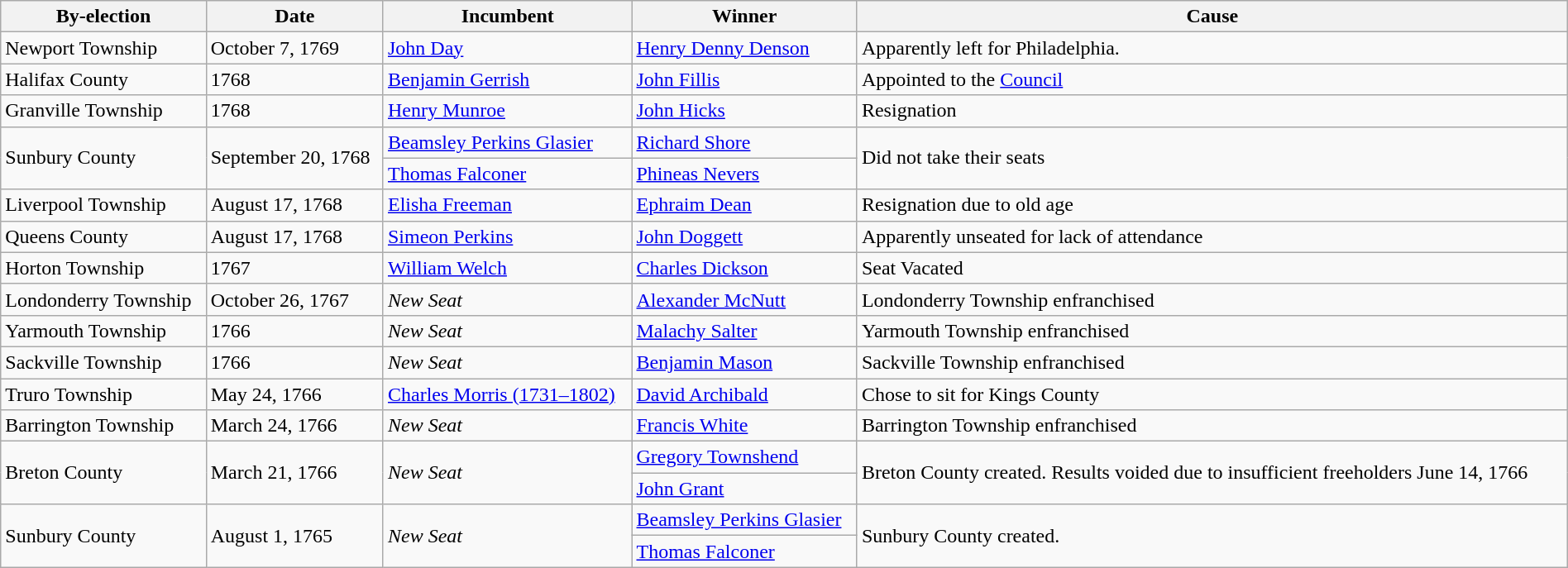<table class="wikitable sortable" style="width:100%">
<tr>
<th>By-election</th>
<th>Date</th>
<th>Incumbent</th>
<th>Winner</th>
<th>Cause</th>
</tr>
<tr>
<td>Newport Township</td>
<td>October 7, 1769</td>
<td><a href='#'>John Day</a></td>
<td><a href='#'>Henry Denny Denson</a></td>
<td>Apparently left for Philadelphia.</td>
</tr>
<tr>
<td>Halifax County</td>
<td>1768</td>
<td><a href='#'>Benjamin Gerrish</a></td>
<td><a href='#'>John Fillis</a></td>
<td>Appointed to the <a href='#'>Council</a></td>
</tr>
<tr>
<td>Granville Township</td>
<td>1768</td>
<td><a href='#'>Henry Munroe</a></td>
<td><a href='#'>John Hicks</a></td>
<td>Resignation</td>
</tr>
<tr>
<td rowspan=2>Sunbury County</td>
<td rowspan=2>September 20, 1768</td>
<td><a href='#'>Beamsley Perkins Glasier</a></td>
<td><a href='#'>Richard Shore</a></td>
<td rowspan=2>Did not take their seats</td>
</tr>
<tr>
<td><a href='#'>Thomas Falconer</a></td>
<td><a href='#'>Phineas Nevers</a></td>
</tr>
<tr>
<td>Liverpool Township</td>
<td>August 17, 1768</td>
<td><a href='#'>Elisha Freeman</a></td>
<td><a href='#'>Ephraim Dean</a></td>
<td>Resignation due to old age</td>
</tr>
<tr>
<td>Queens County</td>
<td>August 17, 1768</td>
<td><a href='#'>Simeon Perkins</a></td>
<td><a href='#'>John Doggett</a></td>
<td>Apparently unseated for lack of attendance</td>
</tr>
<tr>
<td>Horton Township</td>
<td>1767</td>
<td><a href='#'>William Welch</a></td>
<td><a href='#'>Charles Dickson</a></td>
<td>Seat Vacated</td>
</tr>
<tr>
<td>Londonderry Township</td>
<td>October 26, 1767</td>
<td><em>New Seat</em></td>
<td><a href='#'>Alexander McNutt</a></td>
<td>Londonderry Township enfranchised</td>
</tr>
<tr>
<td>Yarmouth Township</td>
<td>1766</td>
<td><em>New Seat</em></td>
<td><a href='#'>Malachy Salter</a></td>
<td>Yarmouth Township enfranchised</td>
</tr>
<tr>
<td>Sackville Township</td>
<td>1766</td>
<td><em>New Seat</em></td>
<td><a href='#'>Benjamin Mason</a></td>
<td>Sackville Township enfranchised</td>
</tr>
<tr>
<td>Truro Township</td>
<td>May 24, 1766</td>
<td><a href='#'>Charles Morris (1731–1802)</a></td>
<td><a href='#'>David Archibald</a></td>
<td>Chose to sit for Kings County</td>
</tr>
<tr>
<td>Barrington Township</td>
<td>March 24, 1766</td>
<td><em>New Seat</em></td>
<td><a href='#'>Francis White</a></td>
<td>Barrington Township enfranchised</td>
</tr>
<tr>
<td rowspan=2>Breton County</td>
<td rowspan=2>March 21, 1766</td>
<td rowspan=2><em>New Seat</em></td>
<td><a href='#'>Gregory Townshend</a></td>
<td rowspan=2>Breton County created. Results voided due to insufficient freeholders June 14, 1766</td>
</tr>
<tr>
<td><a href='#'>John Grant</a></td>
</tr>
<tr>
<td rowspan=2>Sunbury County</td>
<td rowspan=2>August 1, 1765</td>
<td rowspan=2><em>New Seat</em></td>
<td><a href='#'>Beamsley Perkins Glasier</a></td>
<td rowspan=2>Sunbury County created.</td>
</tr>
<tr>
<td><a href='#'>Thomas Falconer</a></td>
</tr>
</table>
